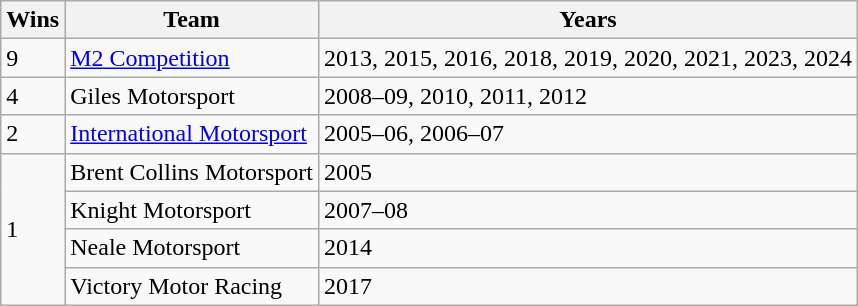<table class="wikitable">
<tr>
<th>Wins</th>
<th>Team</th>
<th>Years</th>
</tr>
<tr>
<td>9</td>
<td><a href='#'>M2 Competition</a></td>
<td>2013, 2015, 2016, 2018, 2019, 2020, 2021, 2023, 2024</td>
</tr>
<tr>
<td>4</td>
<td>Giles Motorsport</td>
<td>2008–09, 2010, 2011, 2012</td>
</tr>
<tr>
<td>2</td>
<td><a href='#'>International Motorsport</a></td>
<td>2005–06, 2006–07</td>
</tr>
<tr>
<td rowspan="4">1</td>
<td>Brent Collins Motorsport</td>
<td>2005</td>
</tr>
<tr>
<td>Knight Motorsport</td>
<td>2007–08</td>
</tr>
<tr>
<td>Neale Motorsport</td>
<td>2014</td>
</tr>
<tr>
<td>Victory Motor Racing</td>
<td>2017</td>
</tr>
</table>
